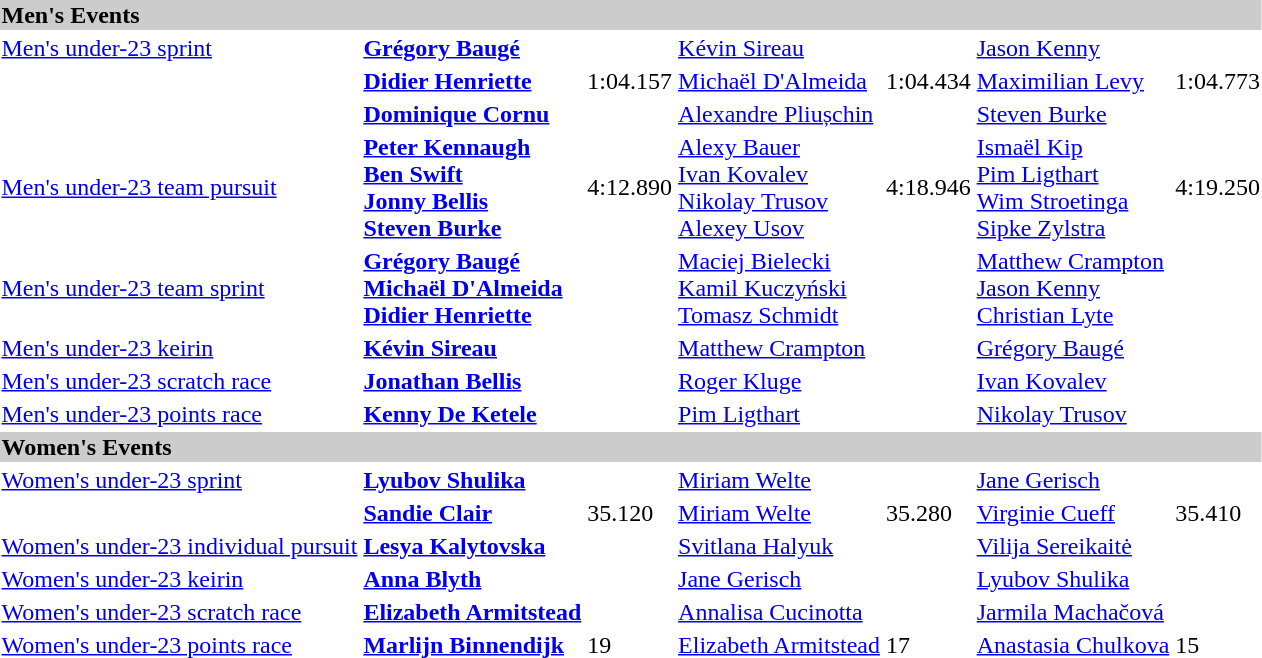<table>
<tr bgcolor="#cccccc">
<td colspan=7><strong>Men's Events</strong></td>
</tr>
<tr>
<td><a href='#'>Men's under-23 sprint</a></td>
<td><strong><a href='#'>Grégory Baugé</a></strong><br><small></small></td>
<td></td>
<td><a href='#'>Kévin Sireau</a><br><small></small></td>
<td></td>
<td><a href='#'>Jason Kenny</a><br><small></small></td>
<td></td>
</tr>
<tr>
<td></td>
<td><strong><a href='#'>Didier Henriette</a></strong><br><small></small></td>
<td>1:04.157</td>
<td><a href='#'>Michaël D'Almeida</a><br><small></small></td>
<td>1:04.434</td>
<td><a href='#'>Maximilian Levy</a><br><small></small></td>
<td>1:04.773</td>
</tr>
<tr>
<td></td>
<td><strong><a href='#'>Dominique Cornu</a></strong><br><small></small></td>
<td></td>
<td><a href='#'>Alexandre Pliușchin</a><br><small></small></td>
<td></td>
<td><a href='#'>Steven Burke</a><br><small></small></td>
<td></td>
</tr>
<tr>
<td><a href='#'>Men's under-23 team pursuit</a></td>
<td><strong><a href='#'>Peter Kennaugh</a><br><a href='#'>Ben Swift</a><br><a href='#'>Jonny Bellis</a><br><a href='#'>Steven Burke</a></strong><br><small></small></td>
<td>4:12.890</td>
<td><a href='#'>Alexy Bauer</a><br><a href='#'>Ivan Kovalev</a><br><a href='#'>Nikolay Trusov</a><br><a href='#'>Alexey Usov</a><br><small></small></td>
<td>4:18.946</td>
<td><a href='#'>Ismaël Kip</a><br><a href='#'>Pim Ligthart</a><br><a href='#'>Wim Stroetinga</a><br><a href='#'>Sipke Zylstra</a><br><small></small></td>
<td>4:19.250</td>
</tr>
<tr>
<td><a href='#'>Men's under-23 team sprint</a></td>
<td><strong><a href='#'>Grégory Baugé</a><br><a href='#'>Michaël D'Almeida</a><br><a href='#'>Didier Henriette</a></strong><br><small></small></td>
<td></td>
<td><a href='#'>Maciej Bielecki</a><br><a href='#'>Kamil Kuczyński</a><br><a href='#'>Tomasz Schmidt</a><br><small></small></td>
<td></td>
<td><a href='#'>Matthew Crampton</a><br><a href='#'>Jason Kenny</a><br><a href='#'>Christian Lyte</a><br><small></small></td>
<td></td>
</tr>
<tr>
<td><a href='#'>Men's under-23 keirin</a></td>
<td><strong><a href='#'>Kévin Sireau</a></strong><br><small></small></td>
<td></td>
<td><a href='#'>Matthew Crampton</a><br><small></small></td>
<td></td>
<td><a href='#'>Grégory Baugé</a><br><small></small></td>
<td></td>
</tr>
<tr>
<td><a href='#'>Men's under-23 scratch race</a></td>
<td><strong><a href='#'>Jonathan Bellis</a></strong><br><small></small></td>
<td></td>
<td><a href='#'>Roger Kluge</a><br><small></small></td>
<td></td>
<td><a href='#'>Ivan Kovalev</a><br><small></small></td>
<td></td>
</tr>
<tr>
<td><a href='#'>Men's under-23 points race</a></td>
<td><strong><a href='#'>Kenny De Ketele</a></strong><br><small></small></td>
<td></td>
<td><a href='#'>Pim Ligthart</a><br><small></small></td>
<td></td>
<td><a href='#'>Nikolay Trusov</a><br><small></small></td>
<td></td>
</tr>
<tr bgcolor="#cccccc">
<td colspan=7><strong>Women's Events</strong></td>
</tr>
<tr>
<td><a href='#'>Women's under-23 sprint</a></td>
<td><strong><a href='#'>Lyubov Shulika</a></strong><br><small></small></td>
<td></td>
<td><a href='#'>Miriam Welte</a><br><small></small></td>
<td></td>
<td><a href='#'>Jane Gerisch</a><br><small></small></td>
<td></td>
</tr>
<tr>
<td></td>
<td><strong><a href='#'>Sandie Clair</a></strong><br><small></small></td>
<td>35.120</td>
<td><a href='#'>Miriam Welte</a><br><small></small></td>
<td>35.280</td>
<td><a href='#'>Virginie Cueff</a><br><small></small></td>
<td>35.410</td>
</tr>
<tr>
<td><a href='#'>Women's under-23 individual pursuit</a></td>
<td><strong><a href='#'>Lesya Kalytovska</a></strong><br><small></small></td>
<td></td>
<td><a href='#'>Svitlana Halyuk</a><br><small></small></td>
<td></td>
<td><a href='#'>Vilija Sereikaitė</a><br><small></small></td>
<td></td>
</tr>
<tr>
<td><a href='#'>Women's under-23 keirin</a></td>
<td><strong><a href='#'>Anna Blyth</a></strong><br><small></small></td>
<td></td>
<td><a href='#'>Jane Gerisch</a><br><small></small></td>
<td></td>
<td><a href='#'>Lyubov Shulika</a><br><small></small></td>
<td></td>
</tr>
<tr>
<td><a href='#'>Women's under-23 scratch race</a></td>
<td><strong><a href='#'>Elizabeth Armitstead</a></strong><br><small></small></td>
<td></td>
<td><a href='#'>Annalisa Cucinotta</a><br><small></small></td>
<td></td>
<td><a href='#'>Jarmila Machačová</a><br><small></small></td>
<td></td>
</tr>
<tr>
<td><a href='#'>Women's under-23 points race</a></td>
<td><strong><a href='#'>Marlijn Binnendijk</a></strong><br><small></small></td>
<td>19</td>
<td><a href='#'>Elizabeth Armitstead</a><br><small></small></td>
<td>17</td>
<td><a href='#'>Anastasia Chulkova</a><br><small></small></td>
<td>15</td>
</tr>
</table>
